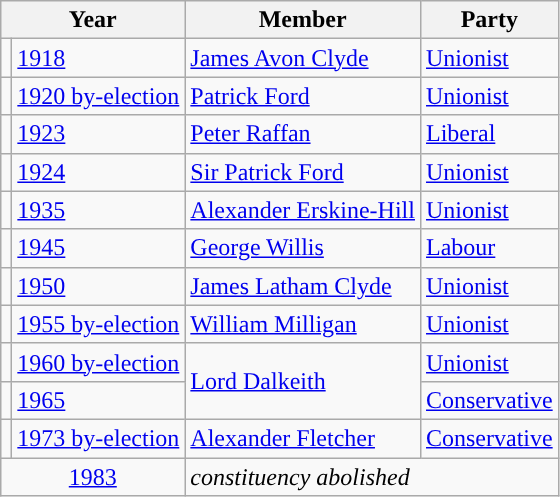<table class="wikitable">
<tr>
<th colspan="2">Year</th>
<th>Member</th>
<th>Party</th>
</tr>
<tr>
<td style="color:inherit;background-color: "></td>
<td><a href='#'>1918</a></td>
<td><a href='#'>James Avon Clyde</a></td>
<td><a href='#'>Unionist</a></td>
</tr>
<tr>
<td style="color:inherit;background-color: "></td>
<td><a href='#'>1920 by-election</a></td>
<td><a href='#'>Patrick Ford</a></td>
<td><a href='#'>Unionist</a></td>
</tr>
<tr>
<td style="color:inherit;background-color: "></td>
<td><a href='#'>1923</a></td>
<td><a href='#'>Peter Raffan</a></td>
<td><a href='#'>Liberal</a></td>
</tr>
<tr>
<td style="color:inherit;background-color: "></td>
<td><a href='#'>1924</a></td>
<td><a href='#'>Sir Patrick Ford</a></td>
<td><a href='#'>Unionist</a></td>
</tr>
<tr>
<td style="color:inherit;background-color: "></td>
<td><a href='#'>1935</a></td>
<td><a href='#'>Alexander Erskine-Hill</a></td>
<td><a href='#'>Unionist</a></td>
</tr>
<tr>
<td style="color:inherit;background-color: "></td>
<td><a href='#'>1945</a></td>
<td><a href='#'>George Willis</a></td>
<td><a href='#'>Labour</a></td>
</tr>
<tr>
<td style="color:inherit;background-color: "></td>
<td><a href='#'>1950</a></td>
<td><a href='#'>James Latham Clyde</a></td>
<td><a href='#'>Unionist</a></td>
</tr>
<tr>
<td style="color:inherit;background-color: "></td>
<td><a href='#'>1955 by-election</a></td>
<td><a href='#'>William Milligan</a></td>
<td><a href='#'>Unionist</a></td>
</tr>
<tr>
<td style="color:inherit;background-color: "></td>
<td><a href='#'>1960 by-election</a></td>
<td rowspan="2"><a href='#'>Lord Dalkeith</a></td>
<td><a href='#'>Unionist</a></td>
</tr>
<tr>
<td style="color:inherit;background-color: "></td>
<td><a href='#'>1965</a></td>
<td><a href='#'>Conservative</a></td>
</tr>
<tr>
<td style="color:inherit;background-color: "></td>
<td><a href='#'>1973 by-election</a></td>
<td><a href='#'>Alexander Fletcher</a></td>
<td><a href='#'>Conservative</a></td>
</tr>
<tr>
<td colspan=2 align="center"><a href='#'>1983</a></td>
<td colspan="2"><em>constituency abolished</em></td>
</tr>
</table>
